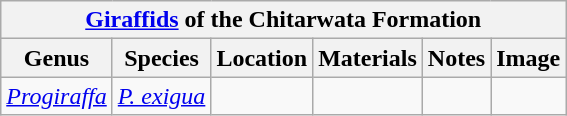<table class="wikitable">
<tr>
<th colspan="7" align="center"><strong><a href='#'>Giraffids</a> of the Chitarwata Formation</strong></th>
</tr>
<tr>
<th>Genus</th>
<th>Species</th>
<th>Location</th>
<th>Materials</th>
<th>Notes</th>
<th>Image</th>
</tr>
<tr>
<td><em><a href='#'>Progiraffa</a></em></td>
<td><em><a href='#'>P. exigua</a></em></td>
<td></td>
<td></td>
<td></td>
<td></td>
</tr>
</table>
